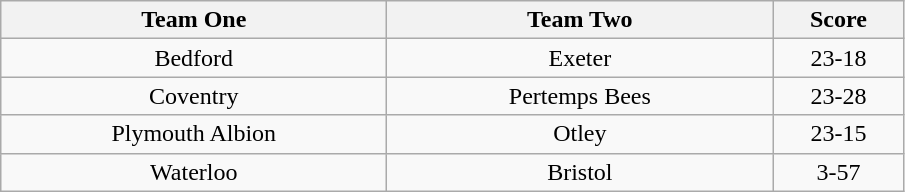<table class="wikitable" style="text-align: center">
<tr>
<th width=250>Team One</th>
<th width=250>Team Two</th>
<th width=80>Score</th>
</tr>
<tr>
<td>Bedford</td>
<td>Exeter</td>
<td>23-18</td>
</tr>
<tr>
<td>Coventry</td>
<td>Pertemps Bees</td>
<td>23-28</td>
</tr>
<tr>
<td>Plymouth Albion</td>
<td>Otley</td>
<td>23-15</td>
</tr>
<tr>
<td>Waterloo</td>
<td>Bristol</td>
<td>3-57</td>
</tr>
</table>
